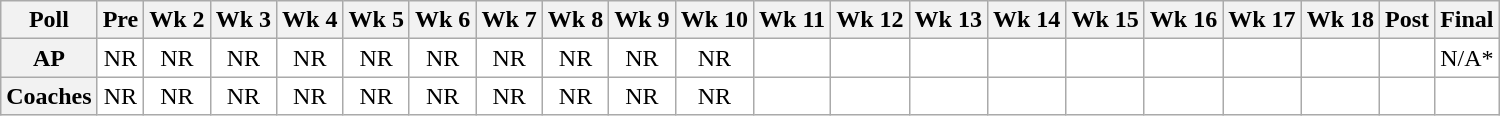<table class="wikitable" style="white-space:nowrap;text-align:center;">
<tr>
<th>Poll</th>
<th>Pre</th>
<th>Wk 2</th>
<th>Wk 3</th>
<th>Wk 4</th>
<th>Wk 5</th>
<th>Wk 6</th>
<th>Wk 7</th>
<th>Wk 8</th>
<th>Wk 9</th>
<th>Wk 10</th>
<th>Wk 11</th>
<th>Wk 12</th>
<th>Wk 13</th>
<th>Wk 14</th>
<th>Wk 15</th>
<th>Wk 16</th>
<th>Wk 17</th>
<th>Wk 18</th>
<th>Post</th>
<th>Final</th>
</tr>
<tr>
<th>AP</th>
<td style="background:#FFF;">NR</td>
<td style="background:#FFF;">NR</td>
<td style="background:#FFF;">NR</td>
<td style="background:#FFF;">NR</td>
<td style="background:#FFF;">NR</td>
<td style="background:#FFF;">NR</td>
<td style="background:#FFF;">NR</td>
<td style="background:#FFF;">NR</td>
<td style="background:#FFF;">NR</td>
<td style="background:#FFF;">NR</td>
<td style="background:#FFF;"></td>
<td style="background:#FFF;"></td>
<td style="background:#FFF;"></td>
<td style="background:#FFF;"></td>
<td style="background:#FFF;"></td>
<td style="background:#FFF;"></td>
<td style="background:#FFF;"></td>
<td style="background:#FFF;"></td>
<td style="background:#FFF;"></td>
<td style="background:#FFF;">N/A*</td>
</tr>
<tr>
<th>Coaches</th>
<td style="background:#FFF;">NR</td>
<td style="background:#FFF;">NR</td>
<td style="background:#FFF;">NR</td>
<td style="background:#FFF;">NR</td>
<td style="background:#FFF;">NR</td>
<td style="background:#FFF;">NR</td>
<td style="background:#FFF;">NR</td>
<td style="background:#FFF;">NR</td>
<td style="background:#FFF;">NR</td>
<td style="background:#FFF;">NR</td>
<td style="background:#FFF;"></td>
<td style="background:#FFF;"></td>
<td style="background:#FFF;"></td>
<td style="background:#FFF;"></td>
<td style="background:#FFF;"></td>
<td style="background:#FFF;"></td>
<td style="background:#FFF;"></td>
<td style="background:#FFF;"></td>
<td style="background:#FFF;"></td>
<td style="background:#FFF;"></td>
</tr>
</table>
